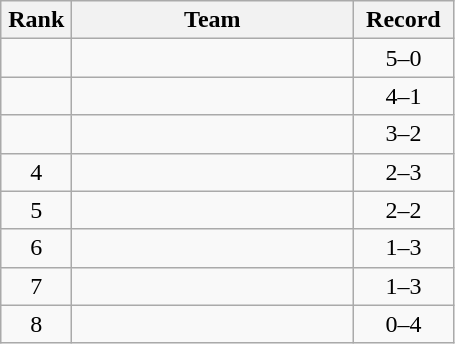<table class="wikitable" style="text-align: center;">
<tr>
<th width=40>Rank</th>
<th width=180>Team</th>
<th width=60>Record</th>
</tr>
<tr>
<td></td>
<td align=left></td>
<td>5–0</td>
</tr>
<tr>
<td></td>
<td align=left></td>
<td>4–1</td>
</tr>
<tr>
<td></td>
<td align=left></td>
<td>3–2</td>
</tr>
<tr>
<td>4</td>
<td align=left></td>
<td>2–3</td>
</tr>
<tr>
<td>5</td>
<td align=left></td>
<td>2–2</td>
</tr>
<tr>
<td>6</td>
<td align=left></td>
<td>1–3</td>
</tr>
<tr>
<td>7</td>
<td align=left></td>
<td>1–3</td>
</tr>
<tr>
<td>8</td>
<td align=left></td>
<td>0–4</td>
</tr>
</table>
